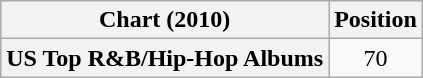<table class="wikitable plainrowheaders" style="text-align:center">
<tr>
<th scope="col">Chart (2010)</th>
<th scope="col">Position</th>
</tr>
<tr>
<th scope="row">US Top R&B/Hip-Hop Albums</th>
<td>70</td>
</tr>
</table>
